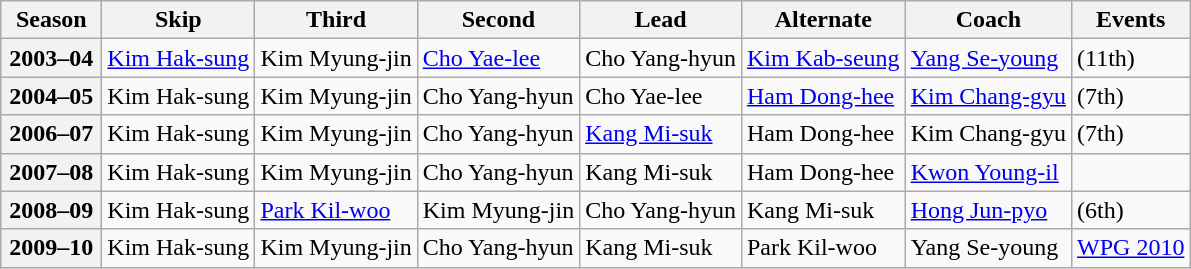<table class="wikitable">
<tr>
<th scope="col" width=60>Season</th>
<th scope="col">Skip</th>
<th scope="col">Third</th>
<th scope="col">Second</th>
<th scope="col">Lead</th>
<th scope="col">Alternate</th>
<th scope="col">Coach</th>
<th scope="col">Events</th>
</tr>
<tr>
<th scope="row">2003–04</th>
<td><a href='#'>Kim Hak-sung</a></td>
<td>Kim Myung-jin</td>
<td><a href='#'>Cho Yae-lee</a></td>
<td>Cho Yang-hyun</td>
<td><a href='#'>Kim Kab-seung</a></td>
<td><a href='#'>Yang Se-young</a></td>
<td> (11th)</td>
</tr>
<tr>
<th scope="row">2004–05</th>
<td>Kim Hak-sung</td>
<td>Kim Myung-jin</td>
<td>Cho Yang-hyun</td>
<td>Cho Yae-lee</td>
<td><a href='#'>Ham Dong-hee</a></td>
<td><a href='#'>Kim Chang-gyu</a></td>
<td> (7th)</td>
</tr>
<tr>
<th scope="row">2006–07</th>
<td>Kim Hak-sung</td>
<td>Kim Myung-jin</td>
<td>Cho Yang-hyun</td>
<td><a href='#'>Kang Mi-suk</a></td>
<td>Ham Dong-hee</td>
<td>Kim Chang-gyu</td>
<td> (7th)</td>
</tr>
<tr>
<th scope="row">2007–08</th>
<td>Kim Hak-sung</td>
<td>Kim Myung-jin</td>
<td>Cho Yang-hyun</td>
<td>Kang Mi-suk</td>
<td>Ham Dong-hee</td>
<td><a href='#'>Kwon Young-il</a></td>
<td> </td>
</tr>
<tr>
<th scope="row">2008–09</th>
<td>Kim Hak-sung</td>
<td><a href='#'>Park Kil-woo</a></td>
<td>Kim Myung-jin</td>
<td>Cho Yang-hyun</td>
<td>Kang Mi-suk</td>
<td><a href='#'>Hong Jun-pyo</a></td>
<td> (6th)</td>
</tr>
<tr>
<th scope="row">2009–10</th>
<td>Kim Hak-sung</td>
<td>Kim Myung-jin</td>
<td>Cho Yang-hyun</td>
<td>Kang Mi-suk</td>
<td>Park Kil-woo</td>
<td>Yang Se-young</td>
<td><a href='#'>WPG 2010</a> </td>
</tr>
</table>
